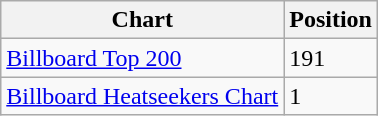<table class="wikitable">
<tr>
<th>Chart</th>
<th>Position</th>
</tr>
<tr>
<td><a href='#'>Billboard Top 200</a></td>
<td>191</td>
</tr>
<tr>
<td><a href='#'>Billboard Heatseekers Chart</a></td>
<td>1</td>
</tr>
</table>
